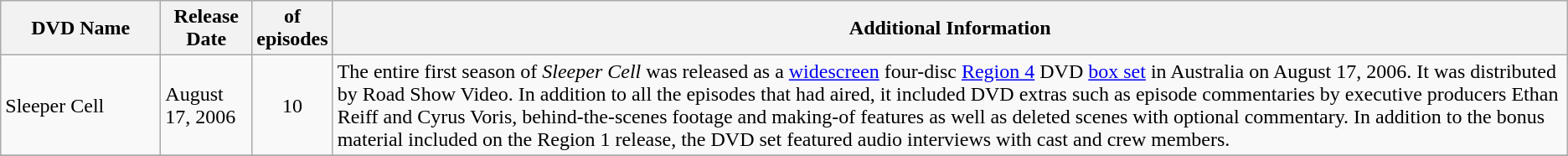<table class="wikitable">
<tr>
<th width="120px">DVD Name</th>
<th>Release Date</th>
<th width="30px"> of<br>episodes</th>
<th>Additional Information</th>
</tr>
<tr>
<td>Sleeper Cell</td>
<td>August 17, 2006</td>
<td align="center">10</td>
<td>The entire first season of <em>Sleeper Cell</em> was released as a <a href='#'>widescreen</a> four-disc <a href='#'>Region 4</a> DVD <a href='#'>box set</a> in Australia on August 17, 2006. It was distributed by Road Show Video. In addition to all the episodes that had aired, it included DVD extras such as episode commentaries by executive producers Ethan Reiff and Cyrus Voris, behind-the-scenes footage and making-of features as well as deleted scenes with optional commentary. In addition to the bonus material included on the Region 1 release, the DVD set featured audio interviews with cast and crew members.</td>
</tr>
<tr>
</tr>
</table>
